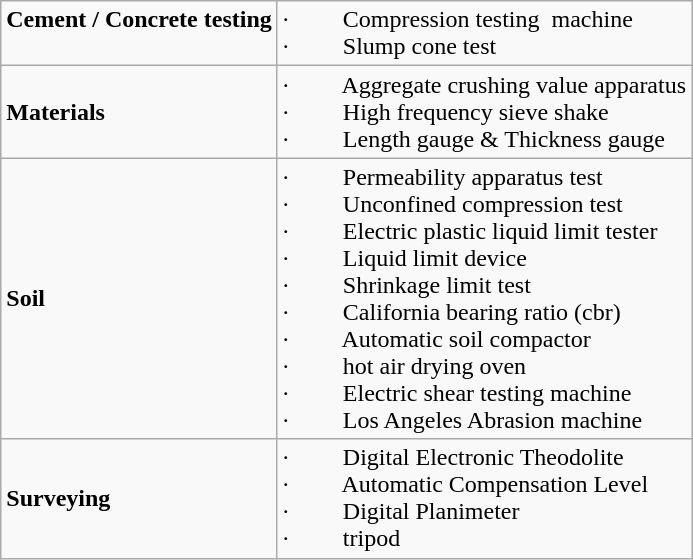<table class="wikitable">
<tr>
<td><strong>Cement / Concrete testing</strong><br>        </td>
<td>·          Compression testing  machine  <br>·          Slump cone test</td>
</tr>
<tr>
<td><strong>Materials</strong></td>
<td>·          Aggregate crushing value apparatus<br>·          High frequency sieve shake<br>·          Length gauge & Thickness gauge</td>
</tr>
<tr>
<td><strong>Soil</strong></td>
<td>·          Permeability apparatus test<br>·          Unconfined compression test<br>·          Electric plastic liquid limit tester<br>·          Liquid limit device<br>·          Shrinkage limit test<br>·          California bearing ratio (cbr)<br>·          Automatic soil compactor<br>·          hot air drying oven<br>·          Electric shear testing machine<br>·          Los Angeles Abrasion machine</td>
</tr>
<tr>
<td><strong>Surveying</strong></td>
<td>·          Digital Electronic Theodolite<br>·          Automatic Compensation Level<br>·          Digital Planimeter<br>·          tripod</td>
</tr>
</table>
